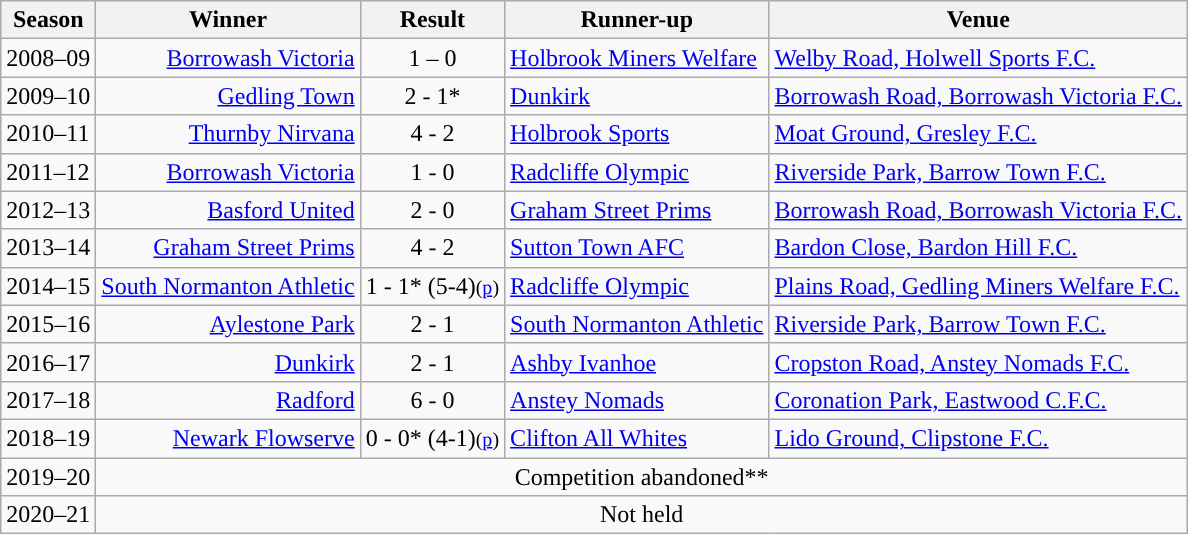<table class="wikitable">
<tr>
<th>Season</th>
<th>Winner</th>
<th>Result</th>
<th>Runner-up</th>
<th>Venue</th>
</tr>
<tr>
<td>2008–09</td>
<td align="right"><a href='#'>Borrowash Victoria</a></td>
<td style="text-align:center;">1 – 0</td>
<td><a href='#'>Holbrook Miners Welfare</a></td>
<td><a href='#'>Welby Road, Holwell Sports F.C.</a></td>
</tr>
<tr>
<td>2009–10</td>
<td align="right"><a href='#'>Gedling Town</a></td>
<td style="text-align:center;">2 - 1*</td>
<td><a href='#'>Dunkirk</a></td>
<td><a href='#'>Borrowash Road, Borrowash Victoria F.C.</a></td>
</tr>
<tr>
<td>2010–11</td>
<td align="right"><a href='#'>Thurnby Nirvana</a></td>
<td style="text-align:center;">4 - 2</td>
<td><a href='#'>Holbrook Sports</a></td>
<td><a href='#'>Moat Ground, Gresley F.C.</a></td>
</tr>
<tr>
<td>2011–12</td>
<td align="right"><a href='#'>Borrowash Victoria</a></td>
<td style="text-align:center;">1 - 0</td>
<td><a href='#'>Radcliffe Olympic</a></td>
<td><a href='#'>Riverside Park, Barrow Town F.C.</a></td>
</tr>
<tr>
<td>2012–13</td>
<td align="right"><a href='#'>Basford United</a></td>
<td style="text-align:center;">2 - 0</td>
<td><a href='#'>Graham Street Prims</a></td>
<td><a href='#'>Borrowash Road, Borrowash Victoria F.C.</a></td>
</tr>
<tr>
<td>2013–14</td>
<td align="right"><a href='#'>Graham Street Prims</a></td>
<td style="text-align:center;">4 - 2</td>
<td><a href='#'>Sutton Town AFC</a></td>
<td><a href='#'>Bardon Close, Bardon Hill F.C.</a></td>
</tr>
<tr>
<td>2014–15</td>
<td align="right"><a href='#'>South Normanton Athletic</a></td>
<td style="text-align:center;">1 - 1* (5-4)<small>(<a href='#'>p</a>)</small></td>
<td><a href='#'>Radcliffe Olympic</a></td>
<td><a href='#'>Plains Road, Gedling Miners Welfare F.C.</a></td>
</tr>
<tr>
<td>2015–16</td>
<td align="right"><a href='#'>Aylestone Park</a></td>
<td style="text-align:center;">2 - 1</td>
<td><a href='#'>South Normanton Athletic</a></td>
<td><a href='#'>Riverside Park, Barrow Town F.C.</a></td>
</tr>
<tr>
<td>2016–17</td>
<td align="right"><a href='#'>Dunkirk</a></td>
<td style="text-align:center;">2 - 1</td>
<td><a href='#'>Ashby Ivanhoe</a></td>
<td><a href='#'>Cropston Road, Anstey Nomads F.C.</a></td>
</tr>
<tr>
<td>2017–18</td>
<td align="right"><a href='#'>Radford</a></td>
<td style="text-align:center;">6 - 0</td>
<td><a href='#'>Anstey Nomads</a></td>
<td><a href='#'>Coronation Park, Eastwood C.F.C.</a></td>
</tr>
<tr>
<td>2018–19</td>
<td align="right"><a href='#'>Newark Flowserve</a></td>
<td style="text-align:center;">0 - 0* (4-1)<small>(<a href='#'>p</a>)</small></td>
<td><a href='#'>Clifton All Whites</a></td>
<td><a href='#'>Lido Ground, Clipstone F.C.</a></td>
</tr>
<tr>
<td>2019–20</td>
<td align="center" colspan=4>Competition abandoned**</td>
</tr>
<tr>
<td>2020–21</td>
<td align="center" colspan=4>Not held</td>
</tr>
</table>
